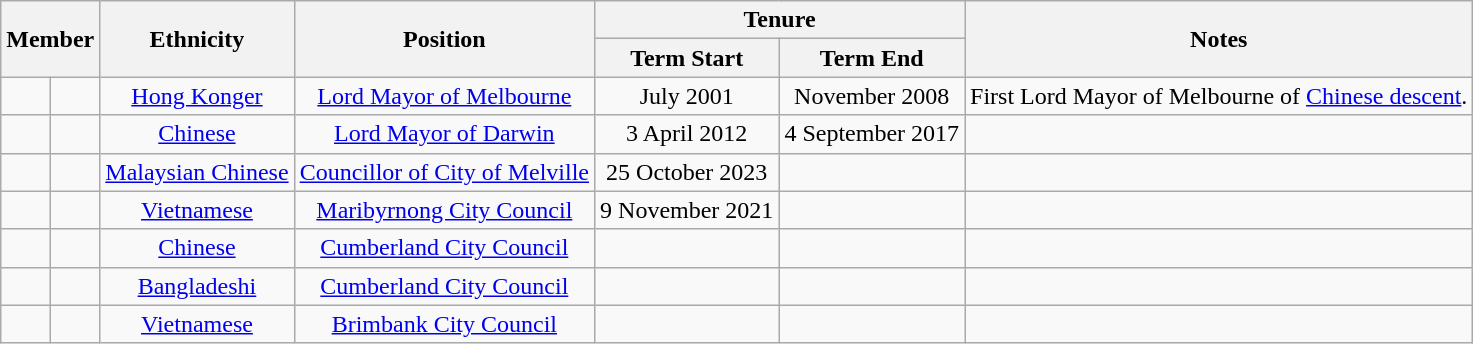<table class="wikitable sortable plainrowheaders" style="text-align: center;">
<tr>
<th colspan="2" rowspan="2" class="unsortable">Member</th>
<th rowspan="2">Ethnicity</th>
<th rowspan="2">Position</th>
<th colspan="2">Tenure</th>
<th rowspan="2">Notes</th>
</tr>
<tr>
<th>Term Start</th>
<th>Term End</th>
</tr>
<tr>
<td></td>
<td><strong></strong><br></td>
<td><a href='#'>Hong Konger</a></td>
<td><a href='#'>Lord Mayor of Melbourne</a></td>
<td>July 2001</td>
<td>November 2008</td>
<td>First Lord Mayor of Melbourne of <a href='#'>Chinese descent</a>.</td>
</tr>
<tr>
<td></td>
<td><strong></strong><br></td>
<td><a href='#'>Chinese</a></td>
<td><a href='#'>Lord Mayor of Darwin</a></td>
<td>3 April 2012</td>
<td>4 September 2017</td>
<td></td>
</tr>
<tr>
<td></td>
<td></td>
<td><a href='#'>Malaysian Chinese</a></td>
<td><a href='#'>Councillor of City of Melville</a></td>
<td>25 October 2023</td>
<td></td>
<td></td>
</tr>
<tr>
<td></td>
<td><strong></strong><br></td>
<td><a href='#'>Vietnamese</a></td>
<td><a href='#'>Maribyrnong City Council</a></td>
<td>9 November 2021</td>
<td></td>
<td></td>
</tr>
<tr>
<td></td>
<td><strong></strong><br></td>
<td><a href='#'>Chinese</a></td>
<td><a href='#'>Cumberland City Council</a></td>
<td></td>
<td></td>
<td></td>
</tr>
<tr>
<td></td>
<td><strong></strong><br></td>
<td><a href='#'>Bangladeshi</a></td>
<td><a href='#'>Cumberland City Council</a></td>
<td></td>
<td></td>
<td></td>
</tr>
<tr>
<td></td>
<td><strong></strong><br></td>
<td><a href='#'>Vietnamese</a></td>
<td><a href='#'>Brimbank City Council</a></td>
<td></td>
<td></td>
<td></td>
</tr>
</table>
